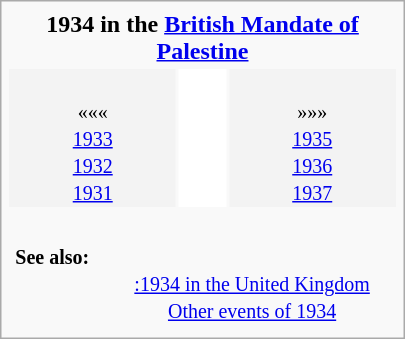<table class="infobox" style="text-align: center; width: 270px">
<tr>
<td align="center" colspan="3"><strong>1934 in the <a href='#'>British Mandate of Palestine</a></strong></td>
</tr>
<tr>
<td style="background-color: #f3f3f3"><br><small>«««<br><a href='#'>1933</a><br><a href='#'>1932</a><br><a href='#'>1931</a></small></td>
<td style="background: white" align="center"><br><table style="background: inherit">
<tr valign="top">
<td align="center"><br><div><br></div></td>
</tr>
</table>
</td>
<td style="background-color: #f3f3f3"><br><small>»»»<br><a href='#'>1935</a><br><a href='#'>1936</a><br><a href='#'>1937</a></small></td>
</tr>
<tr valign="top">
<td colspan="3"><br><table style="width: 100%; border-width: 0; margin: 0; padding: 0; border-collapse: yes">
<tr valign="top">
<th style="text-align: left"><small><strong>See also:</strong></small></th>
<td></td>
<td><br><small><a href='#'>:1934 in the United Kingdom</a><br><a href='#'>Other events of 1934</a></small></td>
</tr>
</table>
</td>
</tr>
</table>
